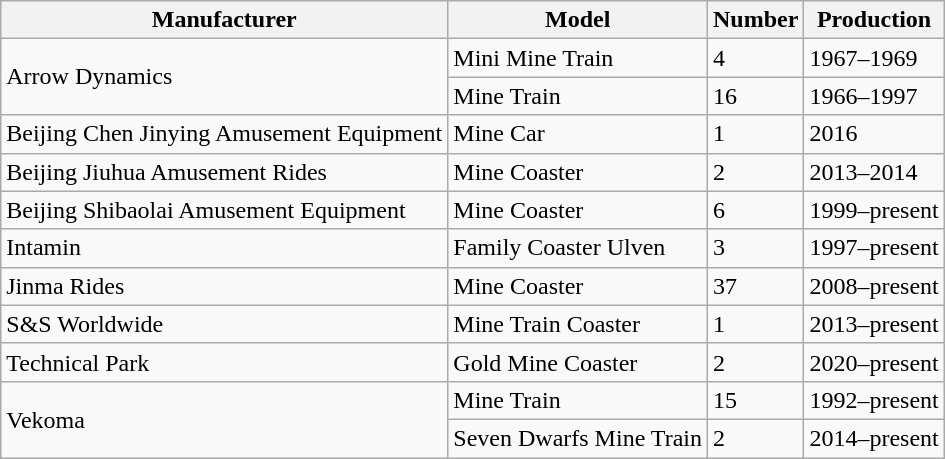<table class="wikitable">
<tr>
<th>Manufacturer</th>
<th>Model</th>
<th>Number</th>
<th>Production</th>
</tr>
<tr>
<td rowspan="2">Arrow Dynamics</td>
<td>Mini Mine Train</td>
<td>4</td>
<td>1967–1969</td>
</tr>
<tr>
<td>Mine Train</td>
<td>16</td>
<td>1966–1997</td>
</tr>
<tr>
<td>Beijing Chen Jinying Amusement Equipment</td>
<td>Mine Car</td>
<td>1</td>
<td>2016</td>
</tr>
<tr>
<td>Beijing Jiuhua Amusement Rides</td>
<td>Mine Coaster</td>
<td>2</td>
<td>2013–2014</td>
</tr>
<tr>
<td>Beijing Shibaolai Amusement Equipment</td>
<td>Mine Coaster</td>
<td>6</td>
<td>1999–present</td>
</tr>
<tr>
<td>Intamin</td>
<td>Family Coaster Ulven</td>
<td>3</td>
<td>1997–present</td>
</tr>
<tr>
<td>Jinma Rides</td>
<td>Mine Coaster</td>
<td>37</td>
<td>2008–present</td>
</tr>
<tr>
<td>S&S Worldwide</td>
<td>Mine Train Coaster</td>
<td>1</td>
<td>2013–present</td>
</tr>
<tr>
<td>Technical Park</td>
<td>Gold Mine Coaster</td>
<td>2</td>
<td>2020–present</td>
</tr>
<tr>
<td rowspan="2">Vekoma</td>
<td>Mine Train</td>
<td>15</td>
<td>1992–present</td>
</tr>
<tr>
<td>Seven Dwarfs Mine Train</td>
<td>2</td>
<td>2014–present</td>
</tr>
</table>
